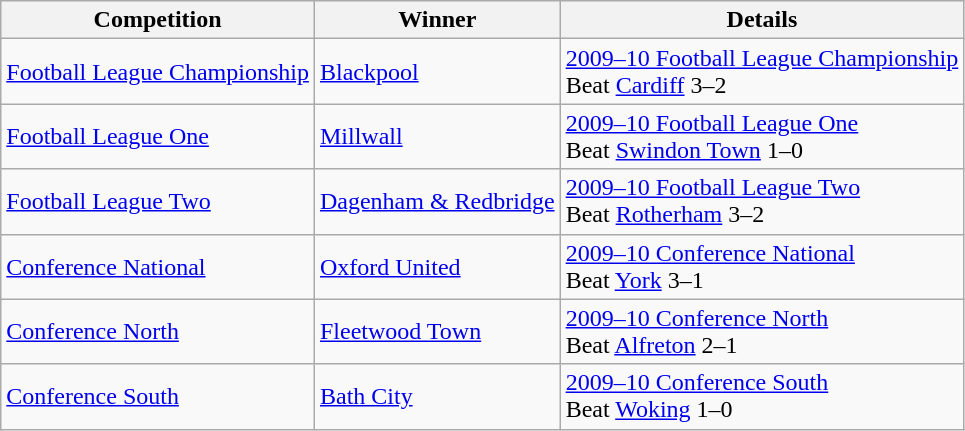<table class="wikitable">
<tr>
<th>Competition</th>
<th>Winner</th>
<th>Details</th>
</tr>
<tr>
<td><a href='#'>Football League Championship</a></td>
<td><a href='#'>Blackpool</a></td>
<td><a href='#'>2009–10 Football League Championship</a><br> Beat <a href='#'>Cardiff</a> 3–2</td>
</tr>
<tr>
<td><a href='#'>Football League One</a></td>
<td><a href='#'>Millwall</a></td>
<td><a href='#'>2009–10 Football League One</a><br> Beat <a href='#'>Swindon Town</a> 1–0</td>
</tr>
<tr>
<td><a href='#'>Football League Two</a></td>
<td><a href='#'>Dagenham & Redbridge</a></td>
<td><a href='#'>2009–10 Football League Two</a><br> Beat <a href='#'>Rotherham</a> 3–2</td>
</tr>
<tr>
<td><a href='#'>Conference National</a></td>
<td><a href='#'>Oxford United</a></td>
<td><a href='#'>2009–10 Conference National</a><br>Beat <a href='#'>York</a> 3–1</td>
</tr>
<tr>
<td><a href='#'>Conference North</a></td>
<td><a href='#'>Fleetwood Town</a></td>
<td><a href='#'>2009–10 Conference North</a><br>Beat <a href='#'>Alfreton</a> 2–1</td>
</tr>
<tr>
<td><a href='#'>Conference South</a></td>
<td><a href='#'>Bath City</a></td>
<td><a href='#'>2009–10 Conference South</a><br>Beat <a href='#'>Woking</a> 1–0</td>
</tr>
</table>
